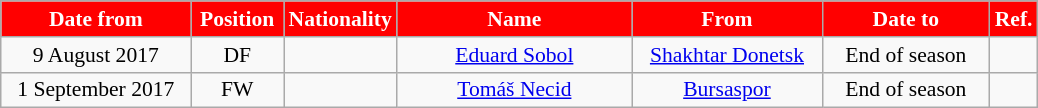<table class="wikitable" style="text-align:center; font-size:90%; ">
<tr>
<th style="background:#ff0000; color:white; width:120px;">Date from</th>
<th style="background:#ff0000; color:white; width:55px;">Position</th>
<th style="background:#ff0000; color:white; width:55px;">Nationality</th>
<th style="background:#ff0000; color:white; width:150px;">Name</th>
<th style="background:#ff0000; color:white; width:120px;">From</th>
<th style="background:#ff0000; color:white; width:105px;">Date to</th>
<th style="background:#ff0000; color:white; width:25px;">Ref.</th>
</tr>
<tr>
<td>9 August 2017</td>
<td>DF</td>
<td></td>
<td><a href='#'>Eduard Sobol</a></td>
<td><a href='#'>Shakhtar Donetsk</a></td>
<td>End of season</td>
<td></td>
</tr>
<tr>
<td>1 September 2017</td>
<td>FW</td>
<td></td>
<td><a href='#'>Tomáš Necid</a></td>
<td><a href='#'>Bursaspor</a></td>
<td>End of season</td>
<td></td>
</tr>
</table>
